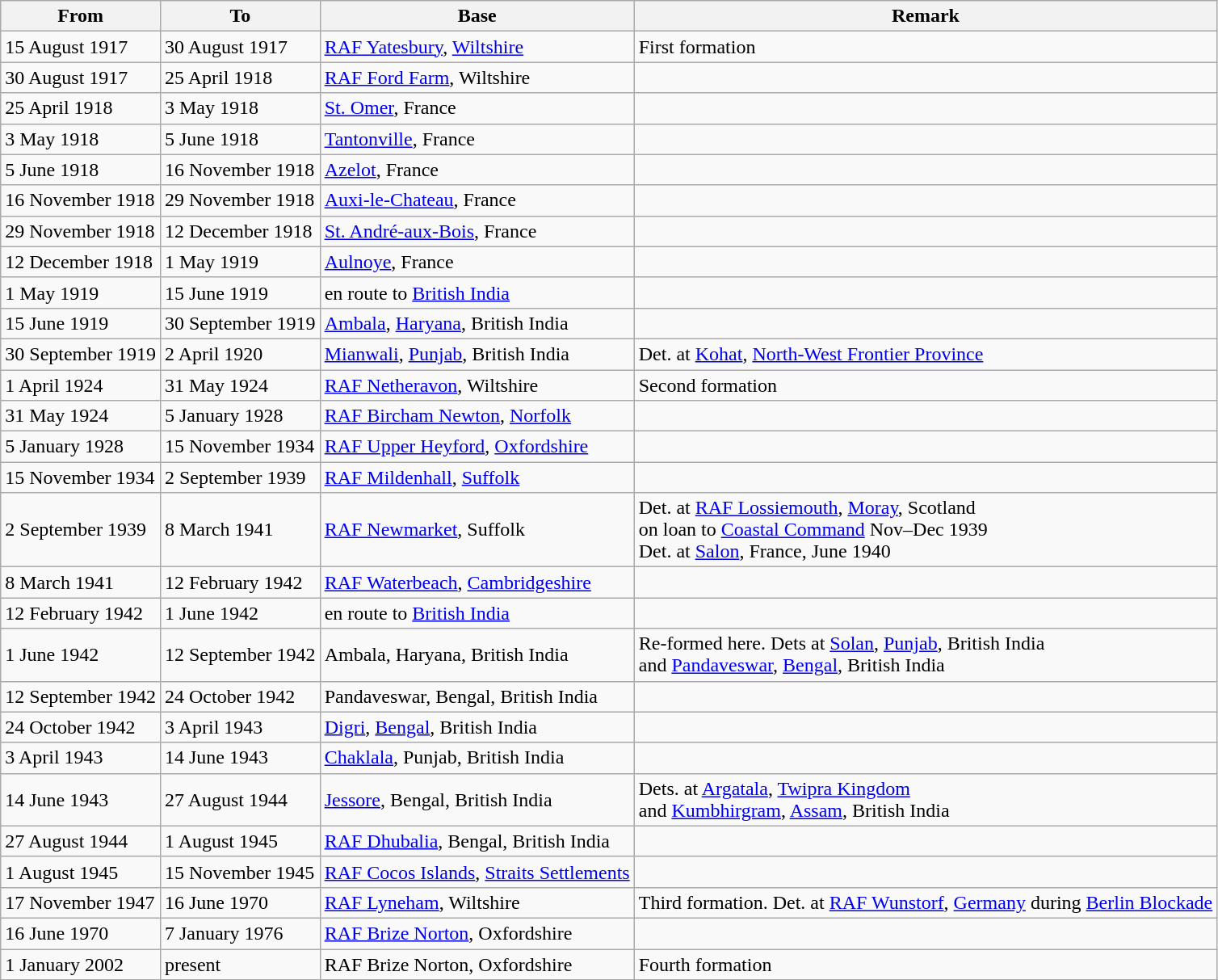<table class="wikitable">
<tr>
<th>From</th>
<th>To</th>
<th>Base</th>
<th>Remark</th>
</tr>
<tr>
<td>15 August 1917</td>
<td>30 August 1917</td>
<td><a href='#'>RAF Yatesbury</a>, <a href='#'>Wiltshire</a></td>
<td>First formation</td>
</tr>
<tr>
<td>30 August 1917</td>
<td>25 April 1918</td>
<td><a href='#'>RAF Ford Farm</a>, Wiltshire</td>
<td></td>
</tr>
<tr>
<td>25 April 1918</td>
<td>3 May 1918</td>
<td><a href='#'>St. Omer</a>, France</td>
<td></td>
</tr>
<tr>
<td>3 May 1918</td>
<td>5 June 1918</td>
<td><a href='#'>Tantonville</a>, France</td>
<td></td>
</tr>
<tr>
<td>5 June 1918</td>
<td>16 November 1918</td>
<td><a href='#'>Azelot</a>, France</td>
<td></td>
</tr>
<tr>
<td>16 November 1918</td>
<td>29 November 1918</td>
<td><a href='#'>Auxi-le-Chateau</a>, France</td>
<td></td>
</tr>
<tr>
<td>29 November 1918</td>
<td>12 December 1918</td>
<td><a href='#'>St. André-aux-Bois</a>, France</td>
<td></td>
</tr>
<tr>
<td>12 December 1918</td>
<td>1 May 1919</td>
<td><a href='#'>Aulnoye</a>, France</td>
<td></td>
</tr>
<tr>
<td>1 May 1919</td>
<td>15 June 1919</td>
<td>en route to <a href='#'>British India</a></td>
<td></td>
</tr>
<tr>
<td>15 June 1919</td>
<td style="white-space: nowrap;">30 September 1919</td>
<td><a href='#'>Ambala</a>, <a href='#'>Haryana</a>, British India</td>
<td></td>
</tr>
<tr>
<td style="white-space: nowrap;">30 September 1919</td>
<td>2 April 1920</td>
<td><a href='#'>Mianwali</a>, <a href='#'>Punjab</a>, British India</td>
<td>Det. at <a href='#'>Kohat</a>, <a href='#'>North-West Frontier Province</a></td>
</tr>
<tr>
<td>1 April 1924</td>
<td>31 May 1924</td>
<td><a href='#'>RAF Netheravon</a>, Wiltshire</td>
<td>Second formation</td>
</tr>
<tr>
<td>31 May 1924</td>
<td>5 January 1928</td>
<td><a href='#'>RAF Bircham Newton</a>, <a href='#'>Norfolk</a></td>
<td></td>
</tr>
<tr>
<td>5 January 1928</td>
<td>15 November 1934</td>
<td><a href='#'>RAF Upper Heyford</a>, <a href='#'>Oxfordshire</a></td>
<td></td>
</tr>
<tr>
<td>15 November 1934</td>
<td>2 September 1939</td>
<td><a href='#'>RAF Mildenhall</a>, <a href='#'>Suffolk</a></td>
<td></td>
</tr>
<tr>
<td>2 September 1939</td>
<td>8 March 1941</td>
<td><a href='#'>RAF Newmarket</a>, Suffolk</td>
<td>Det. at <a href='#'>RAF Lossiemouth</a>, <a href='#'>Moray</a>, Scotland<br> on loan to <a href='#'>Coastal Command</a> Nov–Dec 1939<br> Det. at <a href='#'>Salon</a>, France, June 1940</td>
</tr>
<tr>
<td>8 March 1941</td>
<td>12 February 1942</td>
<td><a href='#'>RAF Waterbeach</a>, <a href='#'>Cambridgeshire</a></td>
<td></td>
</tr>
<tr>
<td>12 February 1942</td>
<td>1 June 1942</td>
<td>en route to <a href='#'>British India</a></td>
<td></td>
</tr>
<tr>
<td>1 June 1942</td>
<td>12 September 1942</td>
<td>Ambala, Haryana, British India</td>
<td>Re-formed here. Dets at <a href='#'>Solan</a>, <a href='#'>Punjab</a>, British India<br> and <a href='#'>Pandaveswar</a>, <a href='#'>Bengal</a>, British India</td>
</tr>
<tr>
<td>12 September 1942</td>
<td>24 October 1942</td>
<td>Pandaveswar, Bengal, British India</td>
<td></td>
</tr>
<tr>
<td>24 October 1942</td>
<td>3 April 1943</td>
<td><a href='#'>Digri</a>, <a href='#'>Bengal</a>, British India</td>
<td></td>
</tr>
<tr>
<td>3 April 1943</td>
<td>14 June 1943</td>
<td><a href='#'>Chaklala</a>, Punjab, British India</td>
<td></td>
</tr>
<tr>
<td>14 June 1943</td>
<td>27 August 1944</td>
<td><a href='#'>Jessore</a>, Bengal, British India</td>
<td>Dets. at <a href='#'>Argatala</a>, <a href='#'>Twipra Kingdom</a><br> and <a href='#'>Kumbhirgram</a>, <a href='#'>Assam</a>, British India</td>
</tr>
<tr>
<td>27 August 1944</td>
<td>1 August 1945</td>
<td><a href='#'>RAF Dhubalia</a>, Bengal, British India</td>
<td></td>
</tr>
<tr>
<td>1 August 1945</td>
<td>15 November 1945</td>
<td><a href='#'>RAF Cocos Islands</a>, <a href='#'>Straits Settlements</a></td>
<td></td>
</tr>
<tr>
<td>17 November 1947</td>
<td>16 June 1970</td>
<td><a href='#'>RAF Lyneham</a>, Wiltshire</td>
<td>Third formation. Det. at <a href='#'>RAF Wunstorf</a>, <a href='#'>Germany</a> during <a href='#'>Berlin Blockade</a></td>
</tr>
<tr>
<td>16 June 1970</td>
<td>7 January 1976</td>
<td><a href='#'>RAF Brize Norton</a>, Oxfordshire</td>
<td></td>
</tr>
<tr>
<td>1 January 2002</td>
<td>present</td>
<td>RAF Brize Norton, Oxfordshire</td>
<td>Fourth formation</td>
</tr>
</table>
